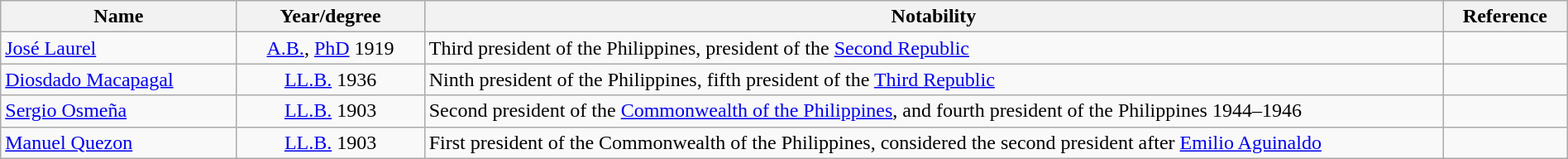<table class="wikitable sortable" style="width:100%;">
<tr>
<th style="width:*;">Name</th>
<th style="width:12%;">Year/degree</th>
<th style="width:65%;" class="unsortable">Notability</th>
<th style="width:*;" class="unsortable">Reference</th>
</tr>
<tr>
<td><a href='#'>José Laurel</a></td>
<td align=center><a href='#'>A.B.</a>, <a href='#'>PhD</a> 1919</td>
<td>Third president of the Philippines, president of the <a href='#'>Second Republic</a></td>
<td align=center></td>
</tr>
<tr>
<td><a href='#'>Diosdado Macapagal</a></td>
<td align=center><a href='#'>LL.B.</a> 1936</td>
<td>Ninth president of the Philippines, fifth president of the <a href='#'>Third Republic</a></td>
<td align=center></td>
</tr>
<tr>
<td><a href='#'>Sergio Osmeña</a></td>
<td align=center><a href='#'>LL.B.</a> 1903</td>
<td>Second president of the <a href='#'>Commonwealth of the Philippines</a>, and fourth president of the Philippines 1944–1946</td>
<td align=center></td>
</tr>
<tr>
<td><a href='#'>Manuel Quezon</a></td>
<td align=center><a href='#'>LL.B.</a> 1903</td>
<td>First president of the Commonwealth of the Philippines, considered the second president after <a href='#'>Emilio Aguinaldo</a></td>
<td align=center></td>
</tr>
</table>
